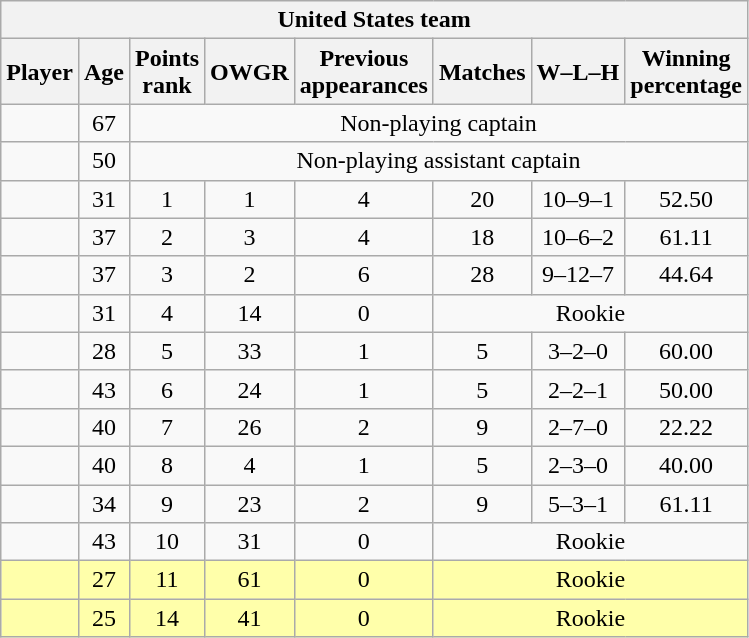<table class="wikitable sortable" style="text-align:center">
<tr>
<th colspan=8> United States team</th>
</tr>
<tr>
<th>Player</th>
<th>Age</th>
<th data-sort-type="number">Points<br>rank</th>
<th data-sort-type="number">OWGR</th>
<th data-sort-type="number">Previous<br>appearances</th>
<th data-sort-type="number">Matches</th>
<th data-sort-type="number">W–L–H</th>
<th data-sort-type="number">Winning<br>percentage</th>
</tr>
<tr>
<td align=left></td>
<td>67</td>
<td colspan=6>Non-playing captain</td>
</tr>
<tr>
<td align=left></td>
<td>50</td>
<td colspan=6>Non-playing assistant captain</td>
</tr>
<tr>
<td align=left></td>
<td>31</td>
<td>1</td>
<td>1</td>
<td>4</td>
<td>20</td>
<td>10–9–1</td>
<td>52.50</td>
</tr>
<tr>
<td align=left></td>
<td>37</td>
<td>2</td>
<td>3</td>
<td>4</td>
<td>18</td>
<td>10–6–2</td>
<td>61.11</td>
</tr>
<tr>
<td align=left></td>
<td>37</td>
<td>3</td>
<td>2</td>
<td>6</td>
<td>28</td>
<td>9–12–7</td>
<td>44.64</td>
</tr>
<tr>
<td align=left></td>
<td>31</td>
<td>4</td>
<td>14</td>
<td>0</td>
<td colspan=3>Rookie</td>
</tr>
<tr>
<td align=left></td>
<td>28</td>
<td>5</td>
<td>33</td>
<td>1</td>
<td>5</td>
<td>3–2–0</td>
<td>60.00</td>
</tr>
<tr>
<td align=left></td>
<td>43</td>
<td>6</td>
<td>24</td>
<td>1</td>
<td>5</td>
<td>2–2–1</td>
<td>50.00</td>
</tr>
<tr>
<td align=left></td>
<td>40</td>
<td>7</td>
<td>26</td>
<td>2</td>
<td>9</td>
<td>2–7–0</td>
<td>22.22</td>
</tr>
<tr>
<td align=left></td>
<td>40</td>
<td>8</td>
<td>4</td>
<td>1</td>
<td>5</td>
<td>2–3–0</td>
<td>40.00</td>
</tr>
<tr>
<td align=left></td>
<td>34</td>
<td>9</td>
<td>23</td>
<td>2</td>
<td>9</td>
<td>5–3–1</td>
<td>61.11</td>
</tr>
<tr>
<td align=left></td>
<td>43</td>
<td>10</td>
<td>31</td>
<td>0</td>
<td colspan=3>Rookie</td>
</tr>
<tr style="background:#ffa;">
<td align=left></td>
<td>27</td>
<td>11</td>
<td>61</td>
<td>0</td>
<td colspan=3>Rookie</td>
</tr>
<tr style="background:#ffa;">
<td align=left></td>
<td>25</td>
<td>14</td>
<td>41</td>
<td>0</td>
<td colspan=3>Rookie</td>
</tr>
</table>
